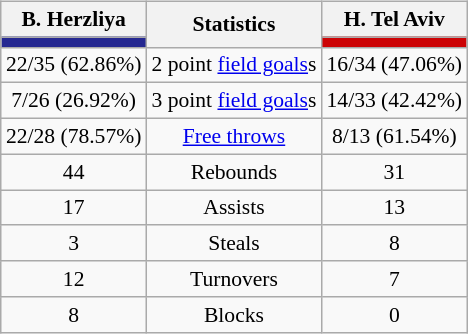<table style="width:100%;">
<tr>
<td valign=top align=right width=33%><br>













</td>
<td style="vertical-align:top; align:center; width:33%;"><br><table style="width:100%;">
<tr>
<td style="width=50%;"></td>
<td></td>
<td style="width=50%;"></td>
</tr>
</table>
<br><table class="wikitable" style="font-size:90%; text-align:center; margin:auto;" align=center>
<tr>
<th>B. Herzliya</th>
<th rowspan=2>Statistics</th>
<th>H. Tel Aviv</th>
</tr>
<tr>
<td style="background:#252891;"></td>
<td style="background:#CC0305;"></td>
</tr>
<tr>
<td>22/35 (62.86%)</td>
<td>2 point <a href='#'>field goals</a>s</td>
<td>16/34 (47.06%)</td>
</tr>
<tr>
<td>7/26 (26.92%)</td>
<td>3 point <a href='#'>field goals</a>s</td>
<td>14/33 (42.42%)</td>
</tr>
<tr>
<td>22/28 (78.57%)</td>
<td><a href='#'>Free throws</a></td>
<td>8/13 (61.54%)</td>
</tr>
<tr>
<td>44</td>
<td>Rebounds</td>
<td>31</td>
</tr>
<tr>
<td>17</td>
<td>Assists</td>
<td>13</td>
</tr>
<tr>
<td>3</td>
<td>Steals</td>
<td>8</td>
</tr>
<tr>
<td>12</td>
<td>Turnovers</td>
<td>7</td>
</tr>
<tr>
<td>8</td>
<td>Blocks</td>
<td>0</td>
</tr>
</table>
</td>
<td style="vertical-align:top; align:left; width:33%;"><br>













</td>
</tr>
</table>
